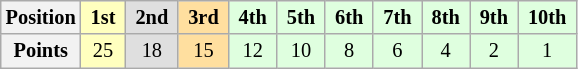<table class="wikitable" style="font-size:85%; text-align:center">
<tr>
<th>Position</th>
<td style="background:#ffffbf;"> <strong>1st</strong> </td>
<td style="background:#dfdfdf;"> <strong>2nd</strong> </td>
<td style="background:#ffdf9f;"> <strong>3rd</strong> </td>
<td style="background:#dfffdf;"> <strong>4th</strong> </td>
<td style="background:#dfffdf;"> <strong>5th</strong> </td>
<td style="background:#dfffdf;"> <strong>6th</strong> </td>
<td style="background:#dfffdf;"> <strong>7th</strong> </td>
<td style="background:#dfffdf;"> <strong>8th</strong> </td>
<td style="background:#dfffdf;"> <strong>9th</strong> </td>
<td style="background:#dfffdf;"> <strong>10th</strong> </td>
</tr>
<tr>
<th>Points</th>
<td style="background:#ffffbf;">25</td>
<td style="background:#dfdfdf;">18</td>
<td style="background:#ffdf9f;">15</td>
<td style="background:#dfffdf;">12</td>
<td style="background:#dfffdf;">10</td>
<td style="background:#dfffdf;">8</td>
<td style="background:#dfffdf;">6</td>
<td style="background:#dfffdf;">4</td>
<td style="background:#dfffdf;">2</td>
<td style="background:#dfffdf;">1</td>
</tr>
</table>
